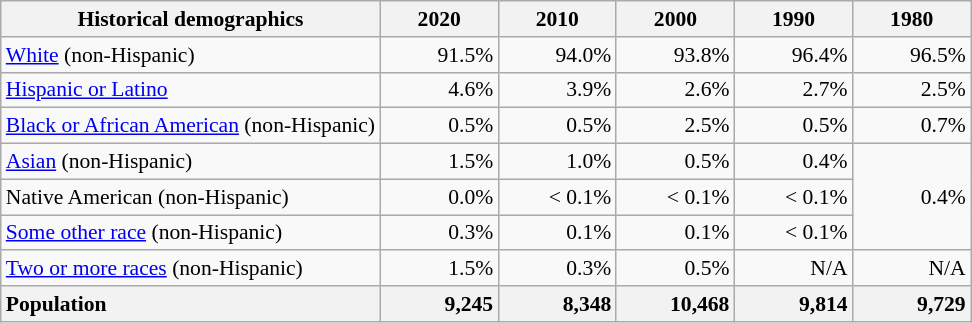<table class="wikitable" style="font-size: 90%; text-align: right;">
<tr>
<th>Historical demographics</th>
<th style="width: 5em;">2020</th>
<th style="width: 5em;">2010</th>
<th style="width: 5em;">2000</th>
<th style="width: 5em;">1990</th>
<th style="width: 5em;">1980</th>
</tr>
<tr>
<td style="text-align:left"><a href='#'>White</a> (non-Hispanic)</td>
<td>91.5%</td>
<td>94.0%</td>
<td>93.8%</td>
<td>96.4%</td>
<td>96.5%</td>
</tr>
<tr>
<td style="text-align:left"><a href='#'>Hispanic or Latino</a></td>
<td>4.6%</td>
<td>3.9%</td>
<td>2.6%</td>
<td>2.7%</td>
<td>2.5%</td>
</tr>
<tr>
<td style="text-align:left"><a href='#'>Black or African American</a> (non-Hispanic)</td>
<td>0.5%</td>
<td>0.5%</td>
<td>2.5%</td>
<td>0.5%</td>
<td>0.7%</td>
</tr>
<tr>
<td style="text-align:left"><a href='#'>Asian</a> (non-Hispanic)</td>
<td>1.5%</td>
<td>1.0%</td>
<td>0.5%</td>
<td>0.4%</td>
<td rowspan="3">0.4%</td>
</tr>
<tr>
<td style="text-align:left">Native American (non-Hispanic)</td>
<td>0.0%</td>
<td>< 0.1%</td>
<td>< 0.1%</td>
<td>< 0.1%</td>
</tr>
<tr>
<td style="text-align:left"><a href='#'>Some other race</a> (non-Hispanic)</td>
<td>0.3%</td>
<td>0.1%</td>
<td>0.1%</td>
<td>< 0.1%</td>
</tr>
<tr>
<td style="text-align:left"><a href='#'>Two or more races</a> (non-Hispanic)</td>
<td>1.5%</td>
<td>0.3%</td>
<td>0.5%</td>
<td>N/A</td>
<td>N/A</td>
</tr>
<tr>
<th style="text-align:left">Population</th>
<th style="text-align:right">9,245</th>
<th style="text-align:right">8,348</th>
<th style="text-align:right">10,468</th>
<th style="text-align:right">9,814</th>
<th style="text-align:right">9,729</th>
</tr>
</table>
